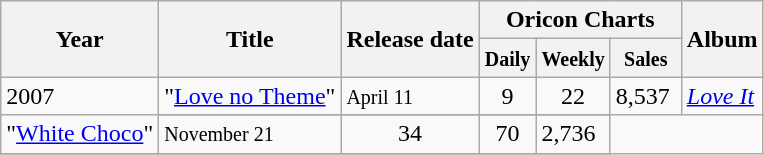<table class="wikitable">
<tr>
<th rowspan="2"><strong>Year</strong></th>
<th rowspan="2"><strong>Title</strong></th>
<th rowspan="2"><strong>Release date</strong></th>
<th colspan="3"><strong>Oricon Charts</strong></th>
<th rowspan="2"><strong>Album</strong></th>
</tr>
<tr>
<th width="30"><small>Daily</small></th>
<th width="30"><small>Weekly</small></th>
<th width="40"><small>Sales</small></th>
</tr>
<tr>
<td rowspan="2">2007</td>
<td>"<a href='#'>Love no Theme</a>"</td>
<td><small>April 11</small></td>
<td align="center">9</td>
<td align="center">22</td>
<td>8,537</td>
<td rowspan="2"><em><a href='#'>Love It</a></em></td>
</tr>
<tr>
</tr>
<tr>
<td>"<a href='#'>White Choco</a>"</td>
<td><small>November 21</small></td>
<td align="center">34</td>
<td align="center">70</td>
<td>2,736</td>
</tr>
<tr>
</tr>
</table>
